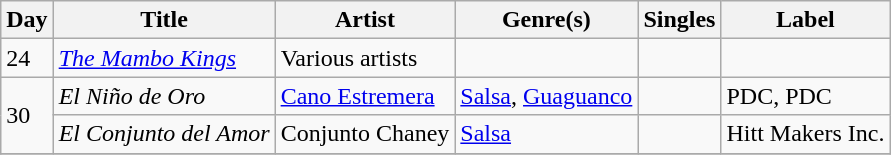<table class="wikitable sortable" style="text-align: left;">
<tr>
<th>Day</th>
<th>Title</th>
<th>Artist</th>
<th>Genre(s)</th>
<th>Singles</th>
<th>Label</th>
</tr>
<tr>
<td>24</td>
<td><em><a href='#'>The Mambo Kings</a></em></td>
<td>Various artists</td>
<td></td>
<td></td>
<td></td>
</tr>
<tr>
<td rowspan="2">30</td>
<td><em>El Niño de Oro</em></td>
<td><a href='#'>Cano Estremera</a></td>
<td><a href='#'>Salsa</a>, <a href='#'>Guaguanco</a></td>
<td></td>
<td>PDC, PDC</td>
</tr>
<tr>
<td><em>El Conjunto del Amor</em></td>
<td>Conjunto Chaney</td>
<td><a href='#'>Salsa</a></td>
<td></td>
<td>Hitt Makers Inc.</td>
</tr>
<tr>
</tr>
</table>
